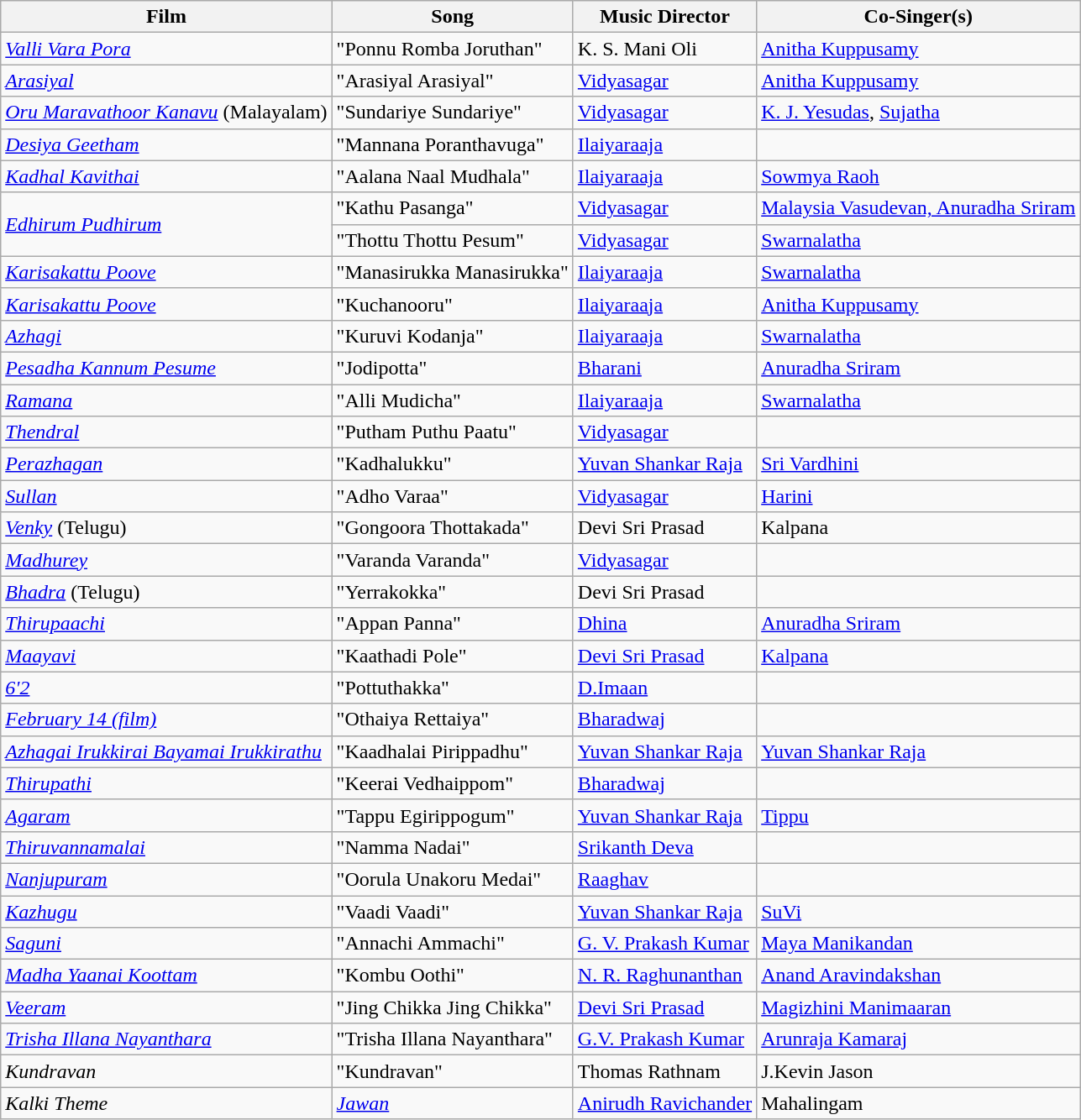<table class="wikitable">
<tr>
<th>Film</th>
<th>Song</th>
<th>Music Director</th>
<th>Co-Singer(s)</th>
</tr>
<tr>
<td><em><a href='#'>Valli Vara Pora</a></em></td>
<td>"Ponnu Romba Joruthan"</td>
<td>K. S. Mani Oli</td>
<td><a href='#'>Anitha Kuppusamy</a></td>
</tr>
<tr>
<td><em><a href='#'>Arasiyal</a></em></td>
<td>"Arasiyal Arasiyal"</td>
<td><a href='#'>Vidyasagar</a></td>
<td><a href='#'>Anitha Kuppusamy</a></td>
</tr>
<tr>
<td><em><a href='#'>Oru Maravathoor Kanavu</a></em> (Malayalam)</td>
<td>"Sundariye Sundariye"</td>
<td><a href='#'>Vidyasagar</a></td>
<td><a href='#'>K. J. Yesudas</a>, <a href='#'>Sujatha</a></td>
</tr>
<tr>
<td><em><a href='#'>Desiya Geetham</a></em></td>
<td>"Mannana Poranthavuga"</td>
<td><a href='#'>Ilaiyaraaja</a></td>
<td></td>
</tr>
<tr>
<td><em><a href='#'>Kadhal Kavithai</a></em></td>
<td>"Aalana Naal Mudhala"</td>
<td><a href='#'>Ilaiyaraaja</a></td>
<td><a href='#'>Sowmya Raoh</a></td>
</tr>
<tr>
<td rowspan="2"><em><a href='#'>Edhirum Pudhirum</a></em></td>
<td>"Kathu Pasanga"</td>
<td><a href='#'>Vidyasagar</a></td>
<td><a href='#'>Malaysia Vasudevan, Anuradha Sriram</a></td>
</tr>
<tr>
<td>"Thottu Thottu Pesum"</td>
<td><a href='#'>Vidyasagar</a></td>
<td><a href='#'>Swarnalatha</a></td>
</tr>
<tr>
<td><em><a href='#'>Karisakattu Poove</a></em></td>
<td>"Manasirukka Manasirukka"</td>
<td><a href='#'>Ilaiyaraaja</a></td>
<td><a href='#'>Swarnalatha</a></td>
</tr>
<tr>
<td><em><a href='#'>Karisakattu Poove</a></em></td>
<td>"Kuchanooru"</td>
<td><a href='#'>Ilaiyaraaja</a></td>
<td><a href='#'>Anitha Kuppusamy</a></td>
</tr>
<tr>
<td><em><a href='#'>Azhagi</a></em></td>
<td>"Kuruvi Kodanja"</td>
<td><a href='#'>Ilaiyaraaja</a></td>
<td><a href='#'>Swarnalatha</a></td>
</tr>
<tr>
<td><em><a href='#'>Pesadha Kannum Pesume</a></em></td>
<td>"Jodipotta"</td>
<td><a href='#'>Bharani</a></td>
<td><a href='#'>Anuradha Sriram</a></td>
</tr>
<tr>
<td><em><a href='#'>Ramana</a></em></td>
<td>"Alli Mudicha"</td>
<td><a href='#'>Ilaiyaraaja</a></td>
<td><a href='#'>Swarnalatha</a></td>
</tr>
<tr>
<td><em><a href='#'>Thendral</a></em></td>
<td>"Putham Puthu Paatu"</td>
<td><a href='#'>Vidyasagar</a></td>
<td></td>
</tr>
<tr>
<td><em><a href='#'>Perazhagan</a></em></td>
<td>"Kadhalukku"</td>
<td><a href='#'>Yuvan Shankar Raja</a></td>
<td><a href='#'>Sri Vardhini</a></td>
</tr>
<tr>
<td><em><a href='#'>Sullan</a></em></td>
<td>"Adho Varaa"</td>
<td><a href='#'>Vidyasagar</a></td>
<td><a href='#'>Harini</a></td>
</tr>
<tr>
<td><em><a href='#'>Venky</a></em> (Telugu)</td>
<td>"Gongoora Thottakada"</td>
<td>Devi Sri Prasad</td>
<td>Kalpana</td>
</tr>
<tr>
<td><em><a href='#'>Madhurey</a></em></td>
<td>"Varanda Varanda"</td>
<td><a href='#'>Vidyasagar</a></td>
<td></td>
</tr>
<tr>
<td><em><a href='#'>Bhadra</a></em> (Telugu)</td>
<td>"Yerrakokka"</td>
<td>Devi Sri Prasad</td>
<td></td>
</tr>
<tr>
<td><em><a href='#'>Thirupaachi</a></em></td>
<td>"Appan Panna"</td>
<td><a href='#'>Dhina</a></td>
<td><a href='#'>Anuradha Sriram</a></td>
</tr>
<tr>
<td><em><a href='#'>Maayavi</a></em></td>
<td>"Kaathadi Pole"</td>
<td><a href='#'>Devi Sri Prasad</a></td>
<td><a href='#'>Kalpana</a></td>
</tr>
<tr>
<td><em><a href='#'>6'2</a></em></td>
<td>"Pottuthakka"</td>
<td><a href='#'>D.Imaan</a></td>
<td></td>
</tr>
<tr>
<td><em><a href='#'>February 14 (film)</a></em></td>
<td>"Othaiya Rettaiya"</td>
<td><a href='#'>Bharadwaj</a></td>
<td></td>
</tr>
<tr>
<td><em><a href='#'>Azhagai Irukkirai Bayamai Irukkirathu</a></em></td>
<td>"Kaadhalai Pirippadhu"</td>
<td><a href='#'>Yuvan Shankar Raja</a></td>
<td><a href='#'>Yuvan Shankar Raja</a></td>
</tr>
<tr>
<td><em><a href='#'>Thirupathi</a></em></td>
<td>"Keerai Vedhaippom"</td>
<td><a href='#'>Bharadwaj</a></td>
<td></td>
</tr>
<tr>
<td><em><a href='#'>Agaram</a></em></td>
<td>"Tappu Egirippogum"</td>
<td><a href='#'>Yuvan Shankar Raja</a></td>
<td><a href='#'>Tippu</a></td>
</tr>
<tr>
<td><em><a href='#'>Thiruvannamalai</a></em></td>
<td>"Namma Nadai"</td>
<td><a href='#'>Srikanth Deva</a></td>
<td></td>
</tr>
<tr>
<td><em><a href='#'>Nanjupuram</a></em></td>
<td>"Oorula Unakoru Medai"</td>
<td><a href='#'>Raaghav</a></td>
<td></td>
</tr>
<tr>
<td><em><a href='#'>Kazhugu</a></em></td>
<td>"Vaadi Vaadi"</td>
<td><a href='#'>Yuvan Shankar Raja</a></td>
<td><a href='#'>SuVi</a></td>
</tr>
<tr>
<td><em><a href='#'>Saguni</a></em></td>
<td>"Annachi Ammachi"</td>
<td><a href='#'>G. V. Prakash Kumar</a></td>
<td><a href='#'>Maya Manikandan</a></td>
</tr>
<tr>
<td><em><a href='#'>Madha Yaanai Koottam</a></em></td>
<td>"Kombu Oothi"</td>
<td><a href='#'>N. R. Raghunanthan</a></td>
<td><a href='#'>Anand Aravindakshan</a></td>
</tr>
<tr>
<td><em><a href='#'>Veeram</a></em></td>
<td>"Jing Chikka Jing Chikka"</td>
<td><a href='#'>Devi Sri Prasad</a></td>
<td><a href='#'>Magizhini Manimaaran</a></td>
</tr>
<tr>
<td><em><a href='#'>Trisha Illana Nayanthara</a></em></td>
<td>"Trisha Illana Nayanthara"</td>
<td><a href='#'>G.V. Prakash Kumar</a></td>
<td><a href='#'>Arunraja Kamaraj</a></td>
</tr>
<tr>
<td><em>Kundravan</em></td>
<td>"Kundravan"</td>
<td>Thomas Rathnam</td>
<td>J.Kevin Jason</td>
</tr>
<tr>
<td><em>Kalki Theme</em></td>
<td><em><a href='#'>Jawan</a></em></td>
<td><a href='#'>Anirudh Ravichander</a></td>
<td>Mahalingam</td>
</tr>
</table>
